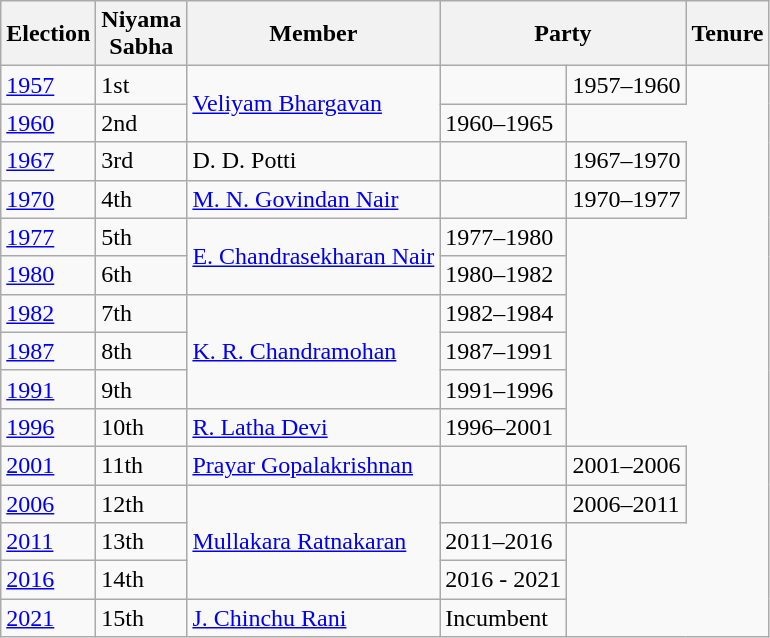<table class="wikitable sortable">
<tr>
<th>Election</th>
<th>Niyama<br>Sabha</th>
<th>Member</th>
<th colspan="2">Party</th>
<th>Tenure</th>
</tr>
<tr>
<td><a href='#'>1957</a></td>
<td>1st</td>
<td rowspan="2"><a href='#'>Veliyam Bhargavan</a></td>
<td></td>
<td>1957–1960</td>
</tr>
<tr>
<td><a href='#'>1960</a></td>
<td>2nd</td>
<td>1960–1965</td>
</tr>
<tr>
<td><a href='#'>1967</a></td>
<td>3rd</td>
<td>D. D. Potti</td>
<td></td>
<td>1967–1970</td>
</tr>
<tr>
<td><a href='#'>1970</a></td>
<td>4th</td>
<td><a href='#'>M. N. Govindan Nair</a></td>
<td></td>
<td>1970–1977</td>
</tr>
<tr>
<td><a href='#'>1977</a></td>
<td>5th</td>
<td rowspan="2"><a href='#'>E. Chandrasekharan Nair</a></td>
<td>1977–1980</td>
</tr>
<tr>
<td><a href='#'>1980</a></td>
<td>6th</td>
<td>1980–1982</td>
</tr>
<tr>
<td><a href='#'>1982</a></td>
<td>7th</td>
<td rowspan="3"><a href='#'>K. R. Chandramohan</a></td>
<td>1982–1984</td>
</tr>
<tr>
<td><a href='#'>1987</a></td>
<td>8th</td>
<td>1987–1991</td>
</tr>
<tr>
<td><a href='#'>1991</a></td>
<td>9th</td>
<td>1991–1996</td>
</tr>
<tr>
<td><a href='#'>1996</a></td>
<td>10th</td>
<td><a href='#'>R. Latha Devi</a></td>
<td>1996–2001</td>
</tr>
<tr>
<td><a href='#'>2001</a></td>
<td>11th</td>
<td><a href='#'>Prayar Gopalakrishnan</a></td>
<td></td>
<td>2001–2006</td>
</tr>
<tr>
<td><a href='#'>2006</a></td>
<td>12th</td>
<td rowspan="3"><a href='#'>Mullakara Ratnakaran</a></td>
<td></td>
<td>2006–2011</td>
</tr>
<tr>
<td><a href='#'>2011</a></td>
<td>13th</td>
<td>2011–2016</td>
</tr>
<tr>
<td><a href='#'>2016</a></td>
<td>14th</td>
<td>2016 - 2021</td>
</tr>
<tr>
<td><a href='#'>2021</a></td>
<td>15th</td>
<td><a href='#'>J. Chinchu Rani</a></td>
<td>Incumbent</td>
</tr>
</table>
